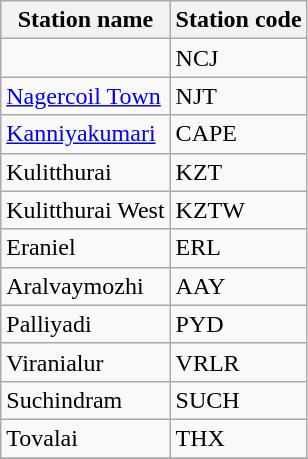<table class="wikitable">
<tr>
<th>Station name</th>
<th>Station code</th>
</tr>
<tr>
<td></td>
<td>NCJ</td>
</tr>
<tr>
<td><a href='#'>Nagercoil Town</a></td>
<td>NJT</td>
</tr>
<tr>
<td><a href='#'>Kanniyakumari</a></td>
<td>CAPE</td>
</tr>
<tr>
<td>Kulitthurai</td>
<td>KZT</td>
</tr>
<tr>
<td>Kulitthurai West</td>
<td>KZTW</td>
</tr>
<tr>
<td>Eraniel</td>
<td>ERL</td>
</tr>
<tr>
<td>Aralvaymozhi</td>
<td>AAY</td>
</tr>
<tr>
<td>Palliyadi</td>
<td>PYD</td>
</tr>
<tr>
<td>Viranialur</td>
<td>VRLR</td>
</tr>
<tr>
<td>Suchindram</td>
<td>SUCH</td>
</tr>
<tr>
<td>Tovalai</td>
<td>THX</td>
</tr>
<tr>
</tr>
</table>
